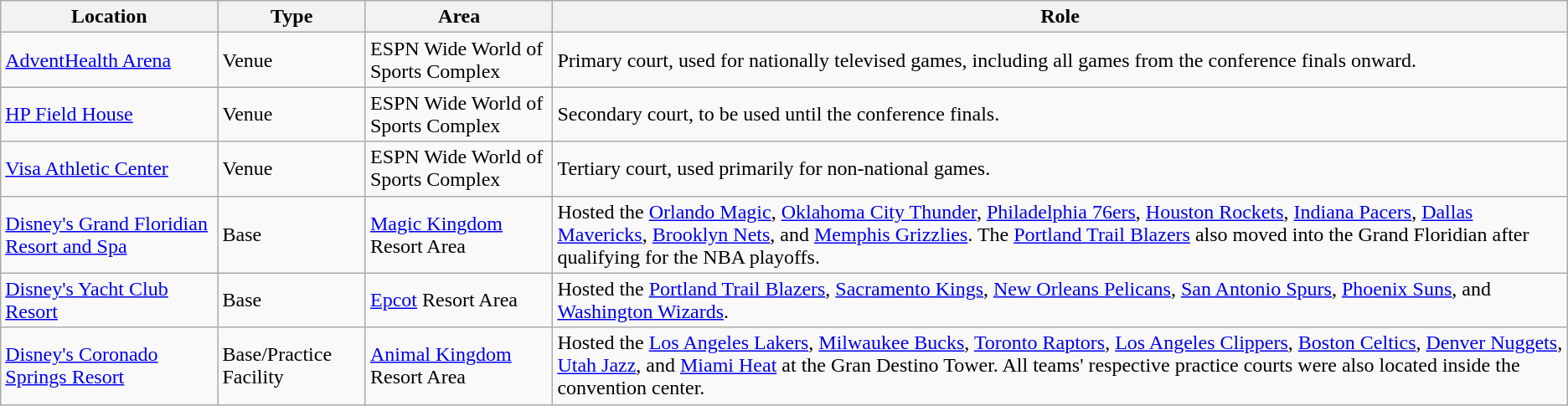<table class="wikitable">
<tr>
<th>Location</th>
<th>Type</th>
<th>Area</th>
<th>Role</th>
</tr>
<tr>
<td><a href='#'>AdventHealth Arena</a></td>
<td>Venue</td>
<td>ESPN Wide World of Sports Complex</td>
<td>Primary court, used for nationally televised games, including all games from the conference finals onward.</td>
</tr>
<tr>
<td><a href='#'>HP Field House</a></td>
<td>Venue</td>
<td>ESPN Wide World of Sports Complex</td>
<td>Secondary court, to be used until the conference finals.</td>
</tr>
<tr>
<td><a href='#'>Visa Athletic Center</a></td>
<td>Venue</td>
<td>ESPN Wide World of Sports Complex</td>
<td>Tertiary court, used primarily for non-national games.</td>
</tr>
<tr>
<td><a href='#'>Disney's Grand Floridian Resort and Spa</a></td>
<td>Base</td>
<td><a href='#'>Magic Kingdom</a> Resort Area</td>
<td>Hosted the <a href='#'>Orlando Magic</a>, <a href='#'>Oklahoma City Thunder</a>, <a href='#'>Philadelphia 76ers</a>, <a href='#'>Houston Rockets</a>, <a href='#'>Indiana Pacers</a>, <a href='#'>Dallas Mavericks</a>, <a href='#'>Brooklyn Nets</a>, and <a href='#'>Memphis Grizzlies</a>. The <a href='#'>Portland Trail Blazers</a> also moved into the Grand Floridian after qualifying for the NBA playoffs.</td>
</tr>
<tr>
<td><a href='#'>Disney's Yacht Club Resort</a></td>
<td>Base</td>
<td><a href='#'>Epcot</a> Resort Area</td>
<td>Hosted the <a href='#'>Portland Trail Blazers</a>, <a href='#'>Sacramento Kings</a>, <a href='#'>New Orleans Pelicans</a>, <a href='#'>San Antonio Spurs</a>, <a href='#'>Phoenix Suns</a>, and <a href='#'>Washington Wizards</a>.</td>
</tr>
<tr>
<td><a href='#'>Disney's Coronado Springs Resort</a></td>
<td>Base/Practice Facility</td>
<td><a href='#'>Animal Kingdom</a> Resort Area</td>
<td>Hosted the <a href='#'>Los Angeles Lakers</a>, <a href='#'>Milwaukee Bucks</a>, <a href='#'>Toronto Raptors</a>, <a href='#'>Los Angeles Clippers</a>, <a href='#'>Boston Celtics</a>, <a href='#'>Denver Nuggets</a>, <a href='#'>Utah Jazz</a>, and <a href='#'>Miami Heat</a> at the Gran Destino Tower. All teams' respective practice courts were also located inside the convention center.</td>
</tr>
</table>
